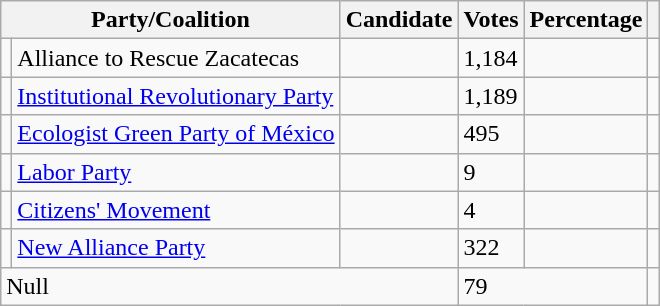<table class="wikitable">
<tr>
<th colspan="2"><strong>Party/Coalition</strong></th>
<th><strong>Candidate</strong></th>
<th><strong>Votes</strong></th>
<th><strong>Percentage</strong></th>
<th></th>
</tr>
<tr>
<td></td>
<td>Alliance to Rescue Zacatecas</td>
<td></td>
<td>1,184</td>
<td></td>
<td></td>
</tr>
<tr>
<td></td>
<td><a href='#'>Institutional Revolutionary Party</a></td>
<td></td>
<td>1,189</td>
<td></td>
<td></td>
</tr>
<tr>
<td></td>
<td><a href='#'>Ecologist Green Party of México</a></td>
<td></td>
<td>495</td>
<td></td>
<td></td>
</tr>
<tr>
<td></td>
<td><a href='#'>Labor Party</a></td>
<td></td>
<td>9</td>
<td></td>
<td></td>
</tr>
<tr>
<td></td>
<td><a href='#'>Citizens' Movement</a></td>
<td></td>
<td>4</td>
<td></td>
</tr>
<tr>
<td></td>
<td><a href='#'>New Alliance Party</a></td>
<td></td>
<td>322</td>
<td></td>
<td></td>
</tr>
<tr>
<td colspan="3">Null</td>
<td colspan="2">79</td>
<td></td>
</tr>
</table>
